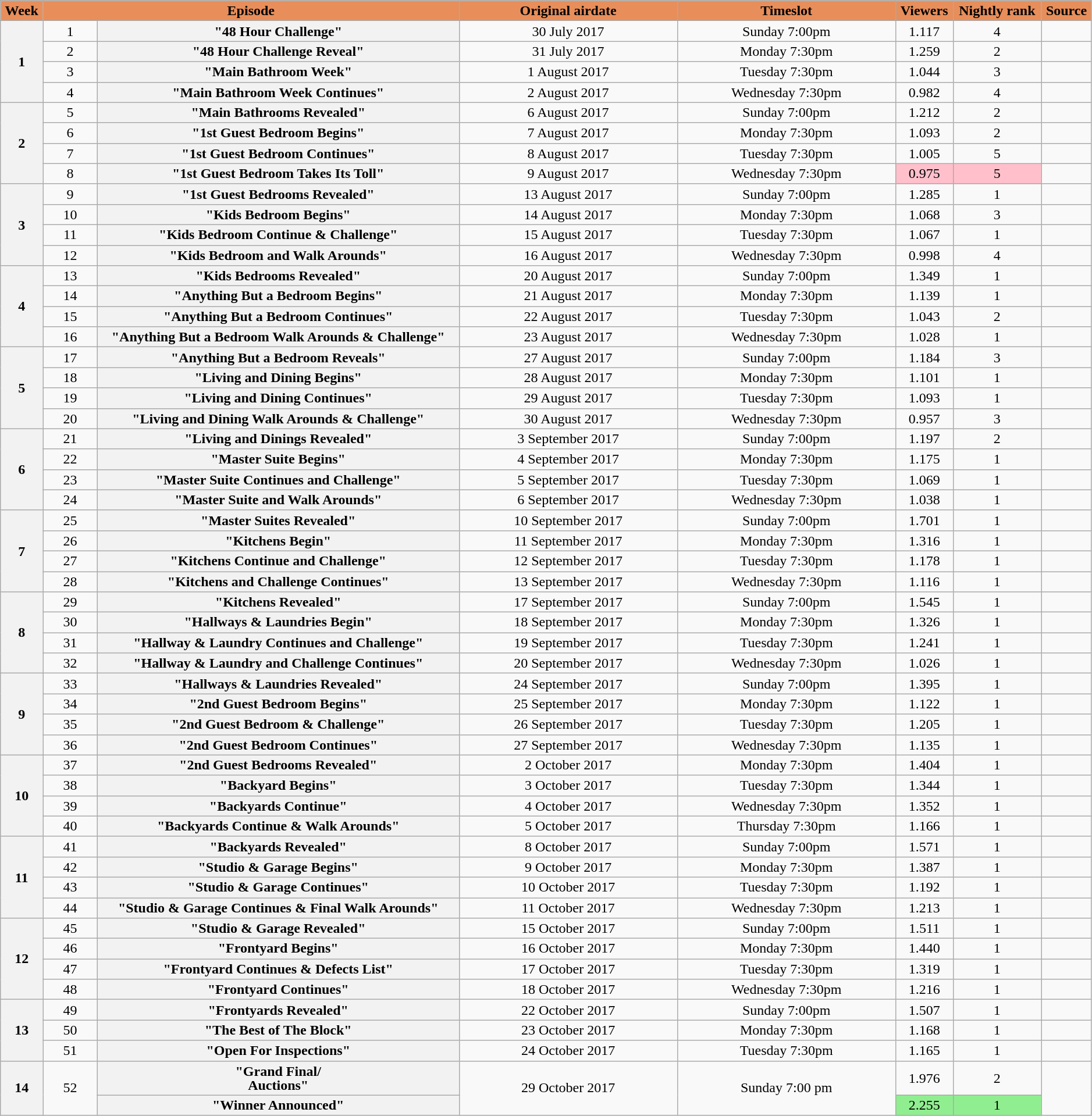<table class="wikitable plainrowheaders" style="text-align:center; line-height:16px; width:99%;">
<tr>
<th scope="col" style="background:#E88E5A; color:black;">Week</th>
<th scope="col" style="background:#E88E5A; color:black;" colspan="2">Episode</th>
<th scope="col" style="background:#E88E5A; color:black; width:20%;">Original airdate</th>
<th scope="col" style="background:#E88E5A; color:black; width:20%;">Timeslot</th>
<th scope="col" style="background:#E88E5A; color:black;">Viewers<br><small></small></th>
<th scope="col" style="background:#E88E5A; color:black;">Nightly rank</th>
<th scope="col" style="background:#E88E5A; color:black;">Source</th>
</tr>
<tr>
<th rowspan="4">1</th>
<td>1</td>
<th scope="row" style="text-align:center">"48 Hour Challenge"</th>
<td>30 July 2017</td>
<td>Sunday 7:00pm</td>
<td>1.117</td>
<td>4</td>
<td></td>
</tr>
<tr>
<td>2</td>
<th scope="row" style="text-align:center">"48 Hour Challenge Reveal"</th>
<td>31 July 2017</td>
<td>Monday 7:30pm</td>
<td>1.259</td>
<td>2</td>
<td></td>
</tr>
<tr>
<td>3</td>
<th scope="row" style="text-align:center">"Main Bathroom Week"</th>
<td>1 August 2017</td>
<td>Tuesday 7:30pm</td>
<td>1.044</td>
<td>3</td>
<td></td>
</tr>
<tr>
<td>4</td>
<th scope="row" style="text-align:center">"Main Bathroom Week Continues"</th>
<td>2 August 2017</td>
<td>Wednesday 7:30pm</td>
<td>0.982</td>
<td>4</td>
<td></td>
</tr>
<tr>
<th rowspan="4">2</th>
<td>5</td>
<th scope="row" style="text-align:center">"Main Bathrooms Revealed"</th>
<td>6 August 2017</td>
<td>Sunday 7:00pm</td>
<td>1.212</td>
<td>2</td>
<td></td>
</tr>
<tr>
<td>6</td>
<th scope="row" style="text-align:center">"1st Guest Bedroom Begins"</th>
<td>7 August 2017</td>
<td>Monday 7:30pm</td>
<td>1.093</td>
<td>2</td>
<td></td>
</tr>
<tr>
<td>7</td>
<th scope="row" style="text-align:center">"1st Guest Bedroom Continues"</th>
<td>8 August 2017</td>
<td>Tuesday 7:30pm</td>
<td>1.005</td>
<td>5</td>
<td></td>
</tr>
<tr>
<td>8</td>
<th scope="row" style="text-align:center">"1st Guest Bedroom Takes Its Toll"</th>
<td>9 August 2017</td>
<td>Wednesday 7:30pm</td>
<td style="background:#FFC0CB">0.975</td>
<td style="background:#FFC0CB">5</td>
<td></td>
</tr>
<tr>
<th rowspan="4">3</th>
<td>9</td>
<th scope="row" style="text-align:center">"1st Guest Bedrooms Revealed"</th>
<td>13 August 2017</td>
<td>Sunday 7:00pm</td>
<td>1.285</td>
<td>1</td>
<td></td>
</tr>
<tr>
<td>10</td>
<th scope="row" style="text-align:center">"Kids Bedroom Begins"</th>
<td>14 August 2017</td>
<td>Monday 7:30pm</td>
<td>1.068</td>
<td>3</td>
<td></td>
</tr>
<tr>
<td>11</td>
<th scope="row" style="text-align:center">"Kids Bedroom Continue & Challenge"</th>
<td>15 August 2017</td>
<td>Tuesday 7:30pm</td>
<td>1.067</td>
<td>1</td>
<td></td>
</tr>
<tr>
<td>12</td>
<th scope="row" style="text-align:center">"Kids Bedroom and Walk Arounds"</th>
<td>16 August 2017</td>
<td>Wednesday 7:30pm</td>
<td>0.998</td>
<td>4</td>
<td></td>
</tr>
<tr>
<th rowspan="4">4</th>
<td>13</td>
<th scope="row" style="text-align:center">"Kids Bedrooms Revealed"</th>
<td>20 August 2017</td>
<td>Sunday 7:00pm</td>
<td>1.349</td>
<td>1</td>
<td></td>
</tr>
<tr>
<td>14</td>
<th scope="row" style="text-align:center">"Anything But a Bedroom Begins"</th>
<td>21 August 2017</td>
<td>Monday 7:30pm</td>
<td>1.139</td>
<td>1</td>
<td></td>
</tr>
<tr>
<td>15</td>
<th scope="row" style="text-align:center">"Anything But a Bedroom Continues"</th>
<td>22 August 2017</td>
<td>Tuesday 7:30pm</td>
<td>1.043</td>
<td>2</td>
<td></td>
</tr>
<tr>
<td>16</td>
<th scope="row" style="text-align:center">"Anything But a Bedroom Walk Arounds & Challenge"</th>
<td>23 August 2017</td>
<td>Wednesday 7:30pm</td>
<td>1.028</td>
<td>1</td>
<td></td>
</tr>
<tr>
<th rowspan="4">5</th>
<td>17</td>
<th scope="row" style="text-align:center">"Anything But a Bedroom Reveals"</th>
<td>27 August 2017</td>
<td>Sunday 7:00pm</td>
<td>1.184</td>
<td>3</td>
<td></td>
</tr>
<tr>
<td>18</td>
<th scope="row" style="text-align:center">"Living and Dining Begins"</th>
<td>28 August 2017</td>
<td>Monday 7:30pm</td>
<td>1.101</td>
<td>1</td>
<td></td>
</tr>
<tr>
<td>19</td>
<th scope="row" style="text-align:center">"Living and Dining Continues"</th>
<td>29 August 2017</td>
<td>Tuesday 7:30pm</td>
<td>1.093</td>
<td>1</td>
<td></td>
</tr>
<tr>
<td>20</td>
<th scope="row" style="text-align:center">"Living and Dining Walk Arounds & Challenge"</th>
<td>30 August 2017</td>
<td>Wednesday 7:30pm</td>
<td>0.957</td>
<td>3</td>
<td></td>
</tr>
<tr>
<th rowspan="4">6</th>
<td>21</td>
<th scope="row" style="text-align:center">"Living and Dinings Revealed"</th>
<td>3 September 2017</td>
<td>Sunday 7:00pm</td>
<td>1.197</td>
<td>2</td>
<td></td>
</tr>
<tr>
<td>22</td>
<th scope="row" style="text-align:center">"Master Suite Begins"</th>
<td>4 September 2017</td>
<td>Monday 7:30pm</td>
<td>1.175</td>
<td>1</td>
<td></td>
</tr>
<tr>
<td>23</td>
<th scope="row" style="text-align:center">"Master Suite Continues and Challenge"</th>
<td>5 September 2017</td>
<td>Tuesday 7:30pm</td>
<td>1.069</td>
<td>1</td>
<td></td>
</tr>
<tr>
<td>24</td>
<th scope="row" style="text-align:center">"Master Suite and Walk Arounds"</th>
<td>6 September 2017</td>
<td>Wednesday 7:30pm</td>
<td>1.038</td>
<td>1</td>
<td></td>
</tr>
<tr>
<th rowspan="4">7</th>
<td>25</td>
<th scope="row" style="text-align:center">"Master Suites Revealed"</th>
<td>10 September 2017</td>
<td>Sunday 7:00pm</td>
<td>1.701</td>
<td>1</td>
<td></td>
</tr>
<tr>
<td>26</td>
<th scope="row" style="text-align:center">"Kitchens Begin"</th>
<td>11 September 2017</td>
<td>Monday 7:30pm</td>
<td>1.316</td>
<td>1</td>
<td></td>
</tr>
<tr>
<td>27</td>
<th scope="row" style="text-align:center">"Kitchens Continue and Challenge"</th>
<td>12 September 2017</td>
<td>Tuesday 7:30pm</td>
<td>1.178</td>
<td>1</td>
<td></td>
</tr>
<tr>
<td>28</td>
<th scope="row" style="text-align:center">"Kitchens and Challenge Continues"</th>
<td>13 September 2017</td>
<td>Wednesday 7:30pm</td>
<td>1.116</td>
<td>1</td>
<td></td>
</tr>
<tr>
<th rowspan="4">8</th>
<td>29</td>
<th scope="row" style="text-align:center">"Kitchens Revealed"</th>
<td>17 September 2017</td>
<td>Sunday 7:00pm</td>
<td>1.545</td>
<td>1</td>
<td></td>
</tr>
<tr>
<td>30</td>
<th scope="row" style="text-align:center">"Hallways & Laundries Begin"</th>
<td>18 September 2017</td>
<td>Monday 7:30pm</td>
<td>1.326</td>
<td>1</td>
<td></td>
</tr>
<tr>
<td>31</td>
<th scope="row" style="text-align:center">"Hallway & Laundry Continues and Challenge"</th>
<td>19 September 2017</td>
<td>Tuesday 7:30pm</td>
<td>1.241</td>
<td>1</td>
<td></td>
</tr>
<tr>
<td>32</td>
<th scope="row" style="text-align:center">"Hallway & Laundry and Challenge Continues"</th>
<td>20 September 2017</td>
<td>Wednesday 7:30pm</td>
<td>1.026</td>
<td>1</td>
<td></td>
</tr>
<tr>
<th rowspan="4">9</th>
<td>33</td>
<th scope="row" style="text-align:center">"Hallways & Laundries Revealed"</th>
<td>24 September 2017</td>
<td>Sunday 7:00pm</td>
<td>1.395</td>
<td>1</td>
<td></td>
</tr>
<tr>
<td>34</td>
<th scope="row" style="text-align:center">"2nd Guest Bedroom Begins"</th>
<td>25 September 2017</td>
<td>Monday 7:30pm</td>
<td>1.122</td>
<td>1</td>
<td></td>
</tr>
<tr>
<td>35</td>
<th scope="row" style="text-align:center">"2nd Guest Bedroom & Challenge"</th>
<td>26 September 2017</td>
<td>Tuesday 7:30pm</td>
<td>1.205</td>
<td>1</td>
<td></td>
</tr>
<tr>
<td>36</td>
<th scope="row" style="text-align:center">"2nd Guest Bedroom Continues"</th>
<td>27 September 2017</td>
<td>Wednesday 7:30pm</td>
<td>1.135</td>
<td>1</td>
<td></td>
</tr>
<tr>
<th rowspan="4">10</th>
<td>37</td>
<th scope="row" style="text-align:center">"2nd Guest Bedrooms Revealed"</th>
<td>2 October 2017</td>
<td>Monday 7:30pm</td>
<td>1.404</td>
<td>1</td>
<td></td>
</tr>
<tr>
<td>38</td>
<th scope="row" style="text-align:center">"Backyard Begins"</th>
<td>3 October 2017</td>
<td>Tuesday 7:30pm</td>
<td>1.344</td>
<td>1</td>
<td></td>
</tr>
<tr>
<td>39</td>
<th scope="row" style="text-align:center">"Backyards Continue"</th>
<td>4 October 2017</td>
<td>Wednesday 7:30pm</td>
<td>1.352</td>
<td>1</td>
<td></td>
</tr>
<tr>
<td>40</td>
<th scope="row" style="text-align:center">"Backyards Continue & Walk Arounds"</th>
<td>5 October 2017</td>
<td>Thursday 7:30pm</td>
<td>1.166</td>
<td>1</td>
<td></td>
</tr>
<tr>
<th rowspan="4">11</th>
<td>41</td>
<th scope="row" style="text-align:center">"Backyards Revealed"</th>
<td>8 October 2017</td>
<td>Sunday 7:00pm</td>
<td>1.571</td>
<td>1</td>
<td></td>
</tr>
<tr>
<td>42</td>
<th scope="row" style="text-align:center">"Studio & Garage Begins"</th>
<td>9 October 2017</td>
<td>Monday 7:30pm</td>
<td>1.387</td>
<td>1</td>
<td></td>
</tr>
<tr>
<td>43</td>
<th scope="row" style="text-align:center">"Studio & Garage Continues"</th>
<td>10 October 2017</td>
<td>Tuesday 7:30pm</td>
<td>1.192</td>
<td>1</td>
<td></td>
</tr>
<tr>
<td>44</td>
<th scope="row" style="text-align:center">"Studio & Garage Continues & Final Walk Arounds"</th>
<td>11 October 2017</td>
<td>Wednesday 7:30pm</td>
<td>1.213</td>
<td>1</td>
<td></td>
</tr>
<tr>
<th rowspan="4">12</th>
<td>45</td>
<th scope="row" style="text-align:center">"Studio & Garage Revealed"</th>
<td>15 October 2017</td>
<td>Sunday 7:00pm</td>
<td>1.511</td>
<td>1</td>
<td></td>
</tr>
<tr>
<td>46</td>
<th scope="row" style="text-align:center">"Frontyard Begins"</th>
<td>16 October 2017</td>
<td>Monday 7:30pm</td>
<td>1.440</td>
<td>1</td>
<td></td>
</tr>
<tr>
<td>47</td>
<th scope="row" style="text-align:center">"Frontyard Continues & Defects List"</th>
<td>17 October 2017</td>
<td>Tuesday 7:30pm</td>
<td>1.319</td>
<td>1</td>
<td></td>
</tr>
<tr>
<td>48</td>
<th scope="row" style="text-align:center">"Frontyard Continues"</th>
<td>18 October 2017</td>
<td>Wednesday 7:30pm</td>
<td>1.216</td>
<td>1</td>
<td></td>
</tr>
<tr>
<th rowspan="3">13</th>
<td>49</td>
<th scope="row" style="text-align:center">"Frontyards Revealed"</th>
<td>22 October 2017</td>
<td>Sunday 7:00pm</td>
<td>1.507</td>
<td>1</td>
<td></td>
</tr>
<tr>
<td>50</td>
<th scope="row" style="text-align:center">"The Best of The Block"</th>
<td>23 October 2017</td>
<td>Monday 7:30pm</td>
<td>1.168</td>
<td>1</td>
<td></td>
</tr>
<tr>
<td>51</td>
<th scope="row" style="text-align:center">"Open  For Inspections"</th>
<td>24 October 2017</td>
<td>Tuesday 7:30pm</td>
<td>1.165</td>
<td>1</td>
<td></td>
</tr>
<tr>
<th rowspan="2">14</th>
<td style="width:05%;" rowspan="2">52</td>
<th scope="row" style="text-align:center"><strong>"Grand Final/<br>Auctions"</strong></th>
<td rowspan="2">29 October 2017</td>
<td rowspan="2">Sunday 7:00 pm</td>
<td>1.976</td>
<td>2</td>
<td rowspan=2></td>
</tr>
<tr>
<th scope="row" style="text-align:center"><strong>"Winner Announced"</strong></th>
<td style="background:#90EE90">2.255</td>
<td style="background:#90EE90">1</td>
</tr>
</table>
